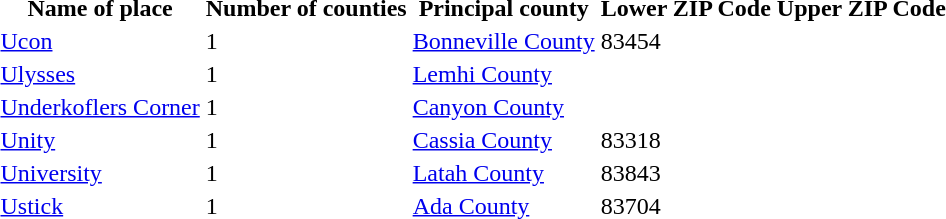<table>
<tr>
<th>Name of place</th>
<th>Number of counties</th>
<th>Principal county</th>
<th>Lower ZIP Code</th>
<th>Upper ZIP Code</th>
</tr>
<tr --->
<td><a href='#'>Ucon</a></td>
<td>1</td>
<td><a href='#'>Bonneville County</a></td>
<td>83454</td>
<td> </td>
</tr>
<tr --->
<td><a href='#'>Ulysses</a></td>
<td>1</td>
<td><a href='#'>Lemhi County</a></td>
<td> </td>
<td> </td>
</tr>
<tr --->
<td><a href='#'>Underkoflers Corner</a></td>
<td>1</td>
<td><a href='#'>Canyon County</a></td>
<td> </td>
<td> </td>
</tr>
<tr --->
<td><a href='#'>Unity</a></td>
<td>1</td>
<td><a href='#'>Cassia County</a></td>
<td>83318</td>
<td> </td>
</tr>
<tr --->
<td><a href='#'>University</a></td>
<td>1</td>
<td><a href='#'>Latah County</a></td>
<td>83843</td>
<td> </td>
</tr>
<tr --->
<td><a href='#'>Ustick</a></td>
<td>1</td>
<td><a href='#'>Ada County</a></td>
<td>83704</td>
<td> </td>
</tr>
</table>
